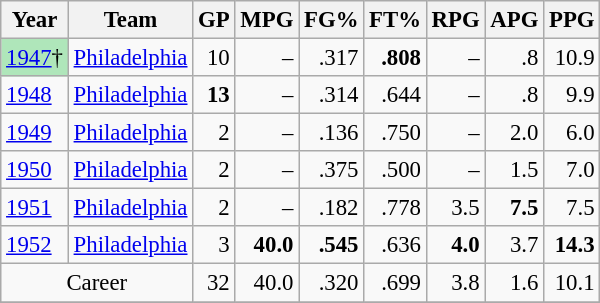<table class="wikitable sortable" style="font-size:95%; text-align:right;">
<tr>
<th>Year</th>
<th>Team</th>
<th>GP</th>
<th>MPG</th>
<th>FG%</th>
<th>FT%</th>
<th>RPG</th>
<th>APG</th>
<th>PPG</th>
</tr>
<tr>
<td style="text-align:left;background:#afe6ba;"><a href='#'>1947</a>†</td>
<td style="text-align:left;"><a href='#'>Philadelphia</a></td>
<td>10</td>
<td>–</td>
<td>.317</td>
<td><strong>.808</strong></td>
<td>–</td>
<td>.8</td>
<td>10.9</td>
</tr>
<tr>
<td style="text-align:left;"><a href='#'>1948</a></td>
<td style="text-align:left;"><a href='#'>Philadelphia</a></td>
<td><strong>13</strong></td>
<td>–</td>
<td>.314</td>
<td>.644</td>
<td>–</td>
<td>.8</td>
<td>9.9</td>
</tr>
<tr>
<td style="text-align:left;"><a href='#'>1949</a></td>
<td style="text-align:left;"><a href='#'>Philadelphia</a></td>
<td>2</td>
<td>–</td>
<td>.136</td>
<td>.750</td>
<td>–</td>
<td>2.0</td>
<td>6.0</td>
</tr>
<tr>
<td style="text-align:left;"><a href='#'>1950</a></td>
<td style="text-align:left;"><a href='#'>Philadelphia</a></td>
<td>2</td>
<td>–</td>
<td>.375</td>
<td>.500</td>
<td>–</td>
<td>1.5</td>
<td>7.0</td>
</tr>
<tr>
<td style="text-align:left;"><a href='#'>1951</a></td>
<td style="text-align:left;"><a href='#'>Philadelphia</a></td>
<td>2</td>
<td>–</td>
<td>.182</td>
<td>.778</td>
<td>3.5</td>
<td><strong>7.5</strong></td>
<td>7.5</td>
</tr>
<tr>
<td style="text-align:left;"><a href='#'>1952</a></td>
<td style="text-align:left;"><a href='#'>Philadelphia</a></td>
<td>3</td>
<td><strong>40.0</strong></td>
<td><strong>.545</strong></td>
<td>.636</td>
<td><strong>4.0</strong></td>
<td>3.7</td>
<td><strong>14.3</strong></td>
</tr>
<tr>
<td style="text-align:center;" colspan="2">Career</td>
<td>32</td>
<td>40.0</td>
<td>.320</td>
<td>.699</td>
<td>3.8</td>
<td>1.6</td>
<td>10.1</td>
</tr>
<tr>
</tr>
</table>
